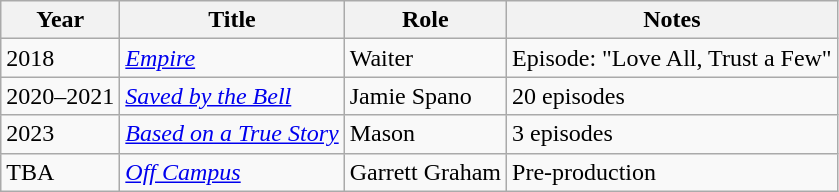<table class="wikitable sortable">
<tr>
<th>Year</th>
<th>Title</th>
<th>Role</th>
<th>Notes</th>
</tr>
<tr>
<td>2018</td>
<td><em><a href='#'>Empire</a></em></td>
<td>Waiter</td>
<td>Episode: "Love All, Trust a Few"</td>
</tr>
<tr>
<td>2020–2021</td>
<td><em><a href='#'>Saved by the Bell</a></em></td>
<td>Jamie Spano</td>
<td>20 episodes</td>
</tr>
<tr>
<td>2023</td>
<td><em><a href='#'>Based on a True Story</a></em></td>
<td>Mason</td>
<td>3 episodes</td>
</tr>
<tr>
<td>TBA</td>
<td><em><a href='#'>Off Campus</a></em></td>
<td>Garrett Graham</td>
<td>Pre-production</td>
</tr>
</table>
